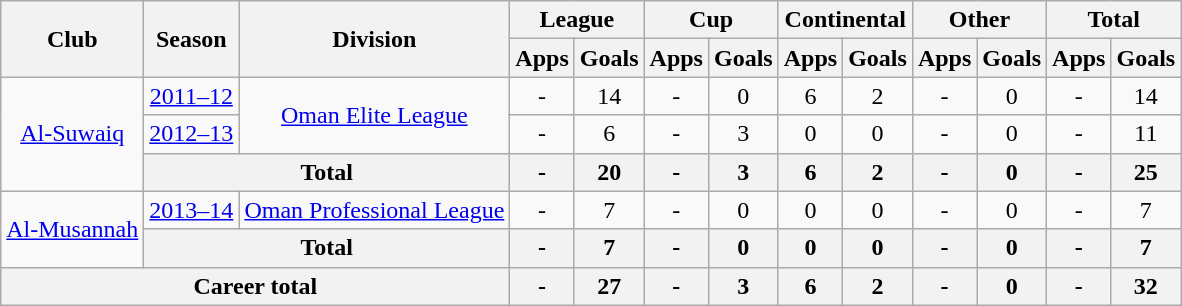<table class="wikitable" style="text-align: center;">
<tr>
<th rowspan="2">Club</th>
<th rowspan="2">Season</th>
<th rowspan="2">Division</th>
<th colspan="2">League</th>
<th colspan="2">Cup</th>
<th colspan="2">Continental</th>
<th colspan="2">Other</th>
<th colspan="2">Total</th>
</tr>
<tr>
<th>Apps</th>
<th>Goals</th>
<th>Apps</th>
<th>Goals</th>
<th>Apps</th>
<th>Goals</th>
<th>Apps</th>
<th>Goals</th>
<th>Apps</th>
<th>Goals</th>
</tr>
<tr>
<td rowspan="3"><a href='#'>Al-Suwaiq</a></td>
<td><a href='#'>2011–12</a></td>
<td rowspan="2"><a href='#'>Oman Elite League</a></td>
<td>-</td>
<td>14</td>
<td>-</td>
<td>0</td>
<td>6</td>
<td>2</td>
<td>-</td>
<td>0</td>
<td>-</td>
<td>14</td>
</tr>
<tr>
<td><a href='#'>2012–13</a></td>
<td>-</td>
<td>6</td>
<td>-</td>
<td>3</td>
<td>0</td>
<td>0</td>
<td>-</td>
<td>0</td>
<td>-</td>
<td>11</td>
</tr>
<tr>
<th colspan="2">Total</th>
<th>-</th>
<th>20</th>
<th>-</th>
<th>3</th>
<th>6</th>
<th>2</th>
<th>-</th>
<th>0</th>
<th>-</th>
<th>25</th>
</tr>
<tr>
<td rowspan="2"><a href='#'>Al-Musannah</a></td>
<td><a href='#'>2013–14</a></td>
<td rowspan="1"><a href='#'>Oman Professional League</a></td>
<td>-</td>
<td>7</td>
<td>-</td>
<td>0</td>
<td>0</td>
<td>0</td>
<td>-</td>
<td>0</td>
<td>-</td>
<td>7</td>
</tr>
<tr>
<th colspan="2">Total</th>
<th>-</th>
<th>7</th>
<th>-</th>
<th>0</th>
<th>0</th>
<th>0</th>
<th>-</th>
<th>0</th>
<th>-</th>
<th>7</th>
</tr>
<tr>
<th colspan="3">Career total</th>
<th>-</th>
<th>27</th>
<th>-</th>
<th>3</th>
<th>6</th>
<th>2</th>
<th>-</th>
<th>0</th>
<th>-</th>
<th>32</th>
</tr>
</table>
